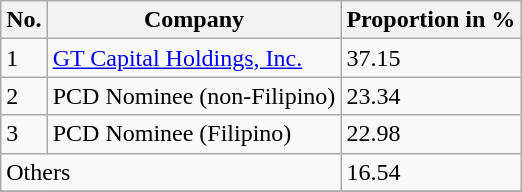<table class="wikitable sortable">
<tr>
<th>No.</th>
<th>Company</th>
<th>Proportion in %</th>
</tr>
<tr>
<td>1</td>
<td><a href='#'>GT Capital Holdings, Inc.</a></td>
<td>37.15</td>
</tr>
<tr>
<td>2</td>
<td>PCD Nominee (non-Filipino)</td>
<td>23.34</td>
</tr>
<tr>
<td>3</td>
<td>PCD Nominee (Filipino)</td>
<td>22.98</td>
</tr>
<tr>
<td colspan=2>Others</td>
<td>16.54</td>
</tr>
<tr>
</tr>
</table>
